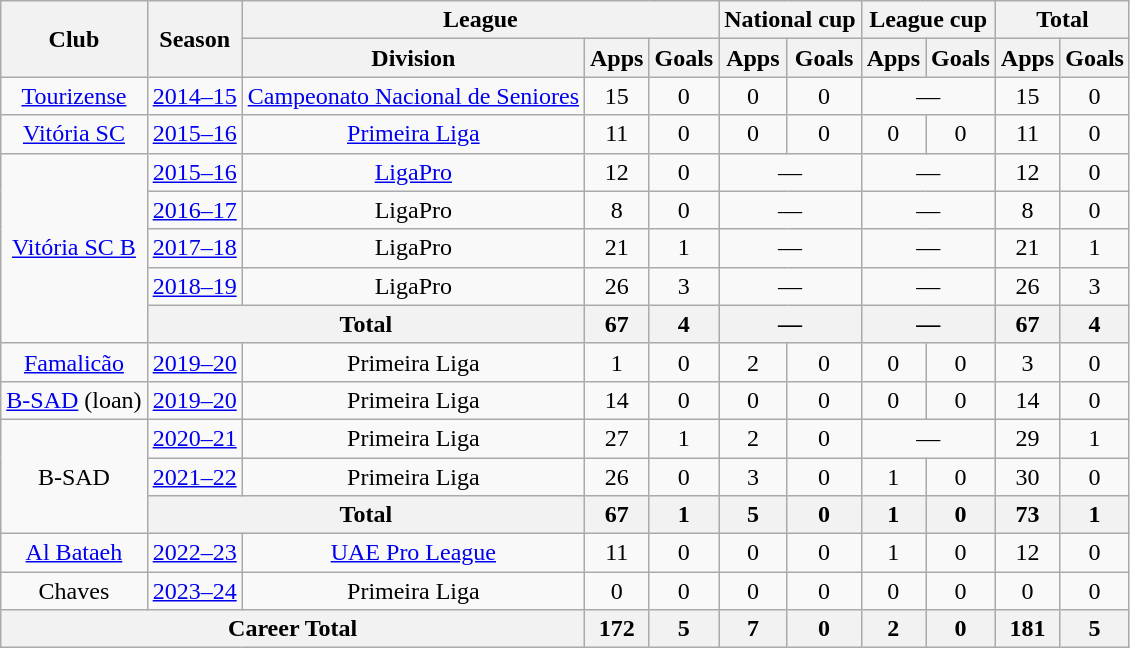<table class="wikitable" style="text-align: center;">
<tr>
<th rowspan="2">Club</th>
<th rowspan="2">Season</th>
<th colspan="3">League</th>
<th colspan="2">National cup</th>
<th colspan="2">League cup</th>
<th colspan="2">Total</th>
</tr>
<tr>
<th>Division</th>
<th>Apps</th>
<th>Goals</th>
<th>Apps</th>
<th>Goals</th>
<th>Apps</th>
<th>Goals</th>
<th>Apps</th>
<th>Goals</th>
</tr>
<tr>
<td rowspan="1"><a href='#'>Tourizense</a></td>
<td><a href='#'>2014–15</a></td>
<td><a href='#'>Campeonato Nacional de Seniores</a></td>
<td>15</td>
<td>0</td>
<td>0</td>
<td>0</td>
<td colspan="2">—</td>
<td>15</td>
<td>0</td>
</tr>
<tr>
<td><a href='#'>Vitória SC</a></td>
<td><a href='#'>2015–16</a></td>
<td><a href='#'>Primeira Liga</a></td>
<td>11</td>
<td>0</td>
<td>0</td>
<td>0</td>
<td>0</td>
<td>0</td>
<td>11</td>
<td>0</td>
</tr>
<tr>
<td rowspan="5"><a href='#'>Vitória SC B</a></td>
<td><a href='#'>2015–16</a></td>
<td><a href='#'>LigaPro</a></td>
<td>12</td>
<td>0</td>
<td colspan="2">—</td>
<td colspan="2">—</td>
<td>12</td>
<td>0</td>
</tr>
<tr>
<td><a href='#'>2016–17</a></td>
<td>LigaPro</td>
<td>8</td>
<td>0</td>
<td colspan="2">—</td>
<td colspan="2">—</td>
<td>8</td>
<td>0</td>
</tr>
<tr>
<td><a href='#'>2017–18</a></td>
<td>LigaPro</td>
<td>21</td>
<td>1</td>
<td colspan="2">—</td>
<td colspan="2">—</td>
<td>21</td>
<td>1</td>
</tr>
<tr>
<td><a href='#'>2018–19</a></td>
<td>LigaPro</td>
<td>26</td>
<td>3</td>
<td colspan="2">—</td>
<td colspan="2">—</td>
<td>26</td>
<td>3</td>
</tr>
<tr>
<th colspan="2">Total</th>
<th>67</th>
<th>4</th>
<th colspan="2">—</th>
<th colspan="2">—</th>
<th>67</th>
<th>4</th>
</tr>
<tr>
<td><a href='#'>Famalicão</a></td>
<td><a href='#'>2019–20</a></td>
<td>Primeira Liga</td>
<td>1</td>
<td>0</td>
<td>2</td>
<td>0</td>
<td>0</td>
<td>0</td>
<td>3</td>
<td>0</td>
</tr>
<tr>
<td><a href='#'>B-SAD</a> (loan)</td>
<td><a href='#'>2019–20</a></td>
<td>Primeira Liga</td>
<td>14</td>
<td>0</td>
<td>0</td>
<td>0</td>
<td>0</td>
<td>0</td>
<td>14</td>
<td>0</td>
</tr>
<tr>
<td rowspan="3">B-SAD</td>
<td><a href='#'>2020–21</a></td>
<td>Primeira Liga</td>
<td>27</td>
<td>1</td>
<td>2</td>
<td>0</td>
<td colspan="2">—</td>
<td>29</td>
<td>1</td>
</tr>
<tr>
<td><a href='#'>2021–22</a></td>
<td>Primeira Liga</td>
<td>26</td>
<td>0</td>
<td>3</td>
<td>0</td>
<td>1</td>
<td>0</td>
<td>30</td>
<td>0</td>
</tr>
<tr>
<th colspan="2">Total</th>
<th>67</th>
<th>1</th>
<th>5</th>
<th>0</th>
<th>1</th>
<th>0</th>
<th>73</th>
<th>1</th>
</tr>
<tr>
<td><a href='#'>Al Bataeh</a></td>
<td><a href='#'>2022–23</a></td>
<td><a href='#'>UAE Pro League</a></td>
<td>11</td>
<td>0</td>
<td>0</td>
<td>0</td>
<td>1</td>
<td>0</td>
<td>12</td>
<td>0</td>
</tr>
<tr>
<td>Chaves</td>
<td><a href='#'>2023–24</a></td>
<td>Primeira Liga</td>
<td>0</td>
<td>0</td>
<td>0</td>
<td>0</td>
<td>0</td>
<td>0</td>
<td>0</td>
<td>0</td>
</tr>
<tr>
<th colspan="3">Career Total</th>
<th>172</th>
<th>5</th>
<th>7</th>
<th>0</th>
<th>2</th>
<th>0</th>
<th>181</th>
<th>5</th>
</tr>
</table>
